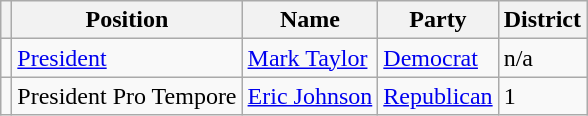<table class="wikitable">
<tr>
<th></th>
<th>Position</th>
<th>Name</th>
<th>Party</th>
<th>District</th>
</tr>
<tr>
<td></td>
<td><a href='#'>President</a></td>
<td><a href='#'>Mark Taylor</a></td>
<td><a href='#'>Democrat</a></td>
<td>n/a</td>
</tr>
<tr>
<td></td>
<td>President Pro Tempore</td>
<td><a href='#'>Eric Johnson</a></td>
<td><a href='#'>Republican</a></td>
<td>1</td>
</tr>
</table>
